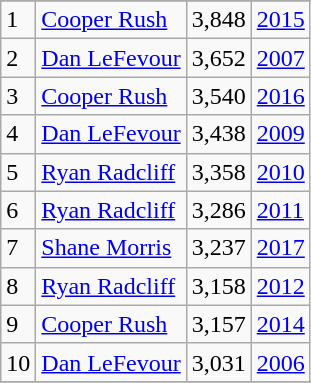<table class="wikitable">
<tr>
</tr>
<tr>
<td>1</td>
<td><a href='#'>Cooper Rush</a></td>
<td>3,848</td>
<td><a href='#'>2015</a></td>
</tr>
<tr>
<td>2</td>
<td><a href='#'>Dan LeFevour</a></td>
<td>3,652</td>
<td><a href='#'>2007</a></td>
</tr>
<tr>
<td>3</td>
<td><a href='#'>Cooper Rush</a></td>
<td>3,540</td>
<td><a href='#'>2016</a></td>
</tr>
<tr>
<td>4</td>
<td><a href='#'>Dan LeFevour</a></td>
<td>3,438</td>
<td><a href='#'>2009</a></td>
</tr>
<tr>
<td>5</td>
<td><a href='#'>Ryan Radcliff</a></td>
<td>3,358</td>
<td><a href='#'>2010</a></td>
</tr>
<tr>
<td>6</td>
<td><a href='#'>Ryan Radcliff</a></td>
<td>3,286</td>
<td><a href='#'>2011</a></td>
</tr>
<tr>
<td>7</td>
<td><a href='#'>Shane Morris</a></td>
<td>3,237</td>
<td><a href='#'>2017</a></td>
</tr>
<tr>
<td>8</td>
<td><a href='#'>Ryan Radcliff</a></td>
<td>3,158</td>
<td><a href='#'>2012</a></td>
</tr>
<tr>
<td>9</td>
<td><a href='#'>Cooper Rush</a></td>
<td>3,157</td>
<td><a href='#'>2014</a></td>
</tr>
<tr>
<td>10</td>
<td><a href='#'>Dan LeFevour</a></td>
<td>3,031</td>
<td><a href='#'>2006</a></td>
</tr>
<tr>
</tr>
</table>
